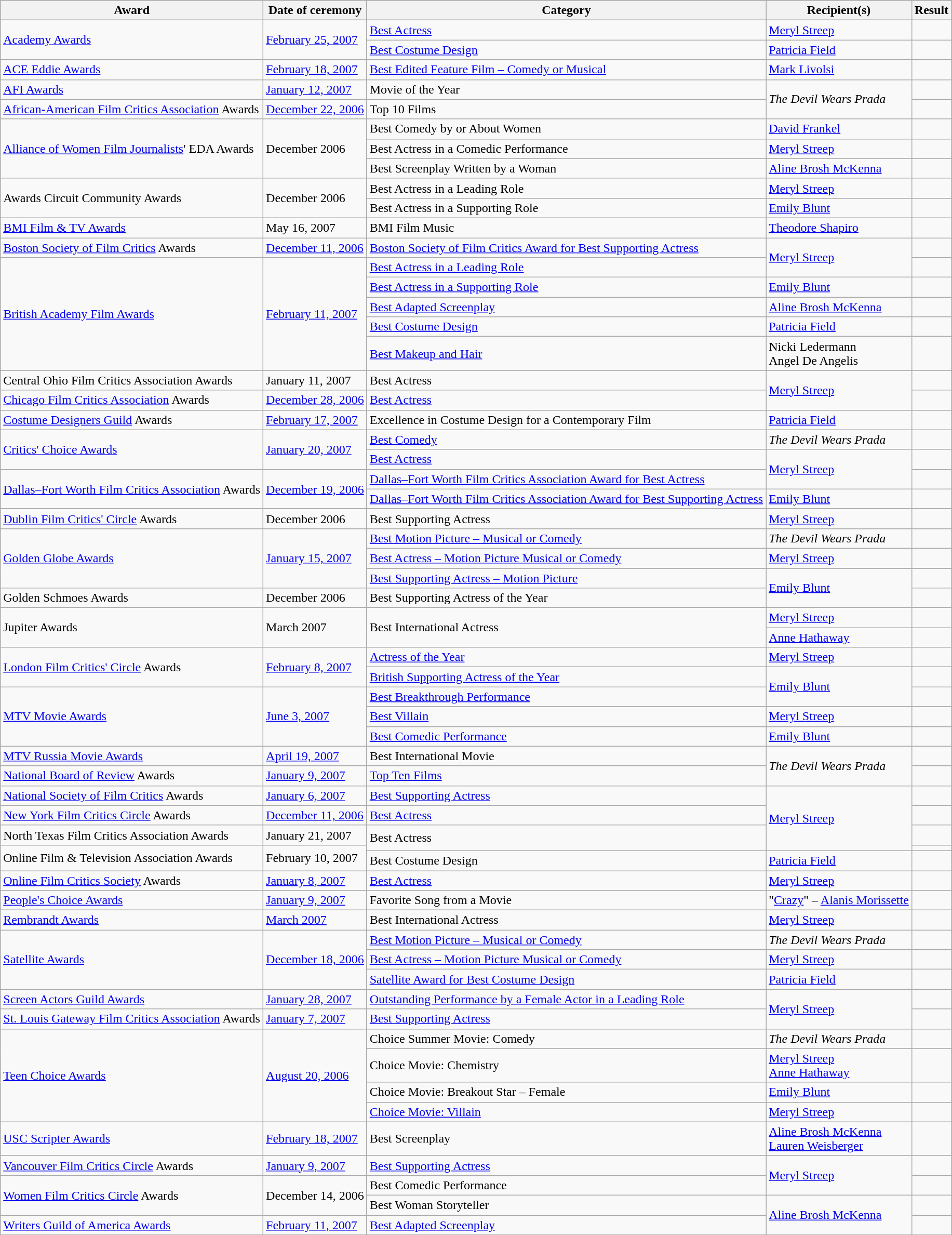<table class="wikitable sortable">
<tr style="background:#ccc; text-align:center;">
<th>Award</th>
<th>Date of ceremony</th>
<th>Category</th>
<th>Recipient(s)</th>
<th>Result</th>
</tr>
<tr>
<td rowspan="2"><a href='#'>Academy Awards</a></td>
<td rowspan="2"><a href='#'>February 25, 2007</a></td>
<td><a href='#'>Best Actress</a></td>
<td><a href='#'>Meryl Streep</a></td>
<td></td>
</tr>
<tr>
<td><a href='#'>Best Costume Design</a></td>
<td><a href='#'>Patricia Field</a></td>
<td></td>
</tr>
<tr>
<td><a href='#'>ACE Eddie Awards</a></td>
<td><a href='#'>February 18, 2007</a></td>
<td><a href='#'>Best Edited Feature Film – Comedy or Musical</a></td>
<td><a href='#'>Mark Livolsi</a></td>
<td></td>
</tr>
<tr>
<td><a href='#'>AFI Awards</a></td>
<td><a href='#'>January 12, 2007</a></td>
<td>Movie of the Year</td>
<td rowspan="2"><em>The Devil Wears Prada</em></td>
<td></td>
</tr>
<tr>
<td><a href='#'>African-American Film Critics Association</a> Awards</td>
<td><a href='#'>December 22, 2006</a></td>
<td>Top 10 Films</td>
<td></td>
</tr>
<tr>
<td rowspan="3"><a href='#'>Alliance of Women Film Journalists</a>' EDA Awards</td>
<td rowspan="3">December 2006</td>
<td>Best Comedy by or About Women</td>
<td><a href='#'>David Frankel</a></td>
<td></td>
</tr>
<tr>
<td>Best Actress in a Comedic Performance</td>
<td><a href='#'>Meryl Streep</a></td>
<td></td>
</tr>
<tr>
<td>Best Screenplay Written by a Woman</td>
<td><a href='#'>Aline Brosh McKenna</a></td>
<td></td>
</tr>
<tr>
<td rowspan="2">Awards Circuit Community Awards</td>
<td rowspan="2">December 2006</td>
<td>Best Actress in a Leading Role</td>
<td><a href='#'>Meryl Streep</a></td>
<td></td>
</tr>
<tr>
<td>Best Actress in a Supporting Role</td>
<td><a href='#'>Emily Blunt</a></td>
<td></td>
</tr>
<tr>
<td><a href='#'>BMI Film & TV Awards</a></td>
<td>May 16, 2007</td>
<td>BMI Film Music</td>
<td><a href='#'>Theodore Shapiro</a></td>
<td></td>
</tr>
<tr>
<td><a href='#'>Boston Society of Film Critics</a> Awards</td>
<td><a href='#'>December 11, 2006</a></td>
<td><a href='#'>Boston Society of Film Critics Award for Best Supporting Actress</a></td>
<td rowspan="2"><a href='#'>Meryl Streep</a></td>
<td></td>
</tr>
<tr>
<td rowspan="5"><a href='#'>British Academy Film Awards</a></td>
<td rowspan="5"><a href='#'>February 11, 2007</a></td>
<td><a href='#'>Best Actress in a Leading Role</a></td>
<td></td>
</tr>
<tr>
<td><a href='#'>Best Actress in a Supporting Role</a></td>
<td><a href='#'>Emily Blunt</a></td>
<td></td>
</tr>
<tr>
<td><a href='#'>Best Adapted Screenplay</a></td>
<td><a href='#'>Aline Brosh McKenna</a></td>
<td></td>
</tr>
<tr>
<td><a href='#'>Best Costume Design</a></td>
<td><a href='#'>Patricia Field</a></td>
<td></td>
</tr>
<tr>
<td><a href='#'>Best Makeup and Hair</a></td>
<td>Nicki Ledermann<br>Angel De Angelis</td>
<td></td>
</tr>
<tr>
<td>Central Ohio Film Critics Association Awards</td>
<td>January 11, 2007</td>
<td>Best Actress</td>
<td rowspan="2"><a href='#'>Meryl Streep</a></td>
<td></td>
</tr>
<tr>
<td><a href='#'>Chicago Film Critics Association</a> Awards</td>
<td><a href='#'>December 28, 2006</a></td>
<td><a href='#'>Best Actress</a></td>
<td></td>
</tr>
<tr>
<td><a href='#'>Costume Designers Guild</a> Awards</td>
<td><a href='#'>February 17, 2007</a></td>
<td>Excellence in Costume Design for a Contemporary Film</td>
<td><a href='#'>Patricia Field</a></td>
<td></td>
</tr>
<tr>
<td rowspan="2"><a href='#'>Critics' Choice Awards</a></td>
<td rowspan="2"><a href='#'>January 20, 2007</a></td>
<td><a href='#'>Best Comedy</a></td>
<td><em>The Devil Wears Prada</em></td>
<td></td>
</tr>
<tr>
<td><a href='#'>Best Actress</a></td>
<td rowspan="2"><a href='#'>Meryl Streep</a></td>
<td></td>
</tr>
<tr>
<td rowspan="2"><a href='#'>Dallas–Fort Worth Film Critics Association</a> Awards</td>
<td rowspan="2"><a href='#'>December 19, 2006</a></td>
<td><a href='#'>Dallas–Fort Worth Film Critics Association Award for Best Actress</a></td>
<td></td>
</tr>
<tr>
<td><a href='#'>Dallas–Fort Worth Film Critics Association Award for Best Supporting Actress</a></td>
<td><a href='#'>Emily Blunt</a></td>
<td></td>
</tr>
<tr>
<td><a href='#'>Dublin Film Critics' Circle</a> Awards</td>
<td>December 2006</td>
<td>Best Supporting Actress</td>
<td><a href='#'>Meryl Streep</a></td>
<td></td>
</tr>
<tr>
<td rowspan="3"><a href='#'>Golden Globe Awards</a></td>
<td rowspan="3"><a href='#'>January 15, 2007</a></td>
<td><a href='#'>Best Motion Picture – Musical or Comedy</a></td>
<td><em>The Devil Wears Prada</em></td>
<td></td>
</tr>
<tr>
<td><a href='#'>Best Actress – Motion Picture Musical or Comedy</a></td>
<td><a href='#'>Meryl Streep</a></td>
<td></td>
</tr>
<tr>
<td><a href='#'>Best Supporting Actress – Motion Picture</a></td>
<td rowspan="2"><a href='#'>Emily Blunt</a></td>
<td></td>
</tr>
<tr>
<td>Golden Schmoes Awards</td>
<td>December 2006</td>
<td>Best Supporting Actress of the Year</td>
<td></td>
</tr>
<tr>
<td rowspan="2">Jupiter Awards</td>
<td rowspan="2">March 2007</td>
<td rowspan="2">Best International Actress</td>
<td><a href='#'>Meryl Streep</a></td>
<td></td>
</tr>
<tr>
<td><a href='#'>Anne Hathaway</a></td>
<td></td>
</tr>
<tr>
<td rowspan="2"><a href='#'>London Film Critics' Circle</a> Awards</td>
<td rowspan="2"><a href='#'>February 8, 2007</a></td>
<td><a href='#'>Actress of the Year</a></td>
<td><a href='#'>Meryl Streep</a></td>
<td></td>
</tr>
<tr>
<td><a href='#'>British Supporting Actress of the Year</a></td>
<td rowspan="2"><a href='#'>Emily Blunt</a></td>
<td></td>
</tr>
<tr>
<td rowspan="3"><a href='#'>MTV Movie Awards</a></td>
<td rowspan="3"><a href='#'>June 3, 2007</a></td>
<td><a href='#'>Best Breakthrough Performance</a></td>
<td></td>
</tr>
<tr>
<td><a href='#'>Best Villain</a></td>
<td><a href='#'>Meryl Streep</a></td>
<td></td>
</tr>
<tr>
<td><a href='#'>Best Comedic Performance</a></td>
<td><a href='#'>Emily Blunt</a></td>
<td></td>
</tr>
<tr>
<td><a href='#'>MTV Russia Movie Awards</a></td>
<td><a href='#'>April 19, 2007</a></td>
<td>Best International Movie</td>
<td rowspan="2"><em>The Devil Wears Prada</em></td>
<td></td>
</tr>
<tr>
<td><a href='#'>National Board of Review</a> Awards</td>
<td><a href='#'>January 9, 2007</a></td>
<td><a href='#'>Top Ten Films</a></td>
<td></td>
</tr>
<tr>
<td><a href='#'>National Society of Film Critics</a> Awards</td>
<td><a href='#'>January 6, 2007</a></td>
<td><a href='#'>Best Supporting Actress</a></td>
<td rowspan="4"><a href='#'>Meryl Streep</a></td>
<td></td>
</tr>
<tr>
<td><a href='#'>New York Film Critics Circle</a> Awards</td>
<td><a href='#'>December 11, 2006</a></td>
<td><a href='#'>Best Actress</a></td>
<td></td>
</tr>
<tr>
<td>North Texas Film Critics Association Awards</td>
<td>January 21, 2007</td>
<td rowspan="2">Best Actress</td>
<td></td>
</tr>
<tr>
<td rowspan="2">Online Film & Television Association Awards</td>
<td rowspan="2">February 10, 2007</td>
<td></td>
</tr>
<tr>
<td>Best Costume Design</td>
<td><a href='#'>Patricia Field</a></td>
<td></td>
</tr>
<tr>
<td><a href='#'>Online Film Critics Society</a> Awards</td>
<td><a href='#'>January 8, 2007</a></td>
<td><a href='#'>Best Actress</a></td>
<td><a href='#'>Meryl Streep</a></td>
<td></td>
</tr>
<tr>
<td><a href='#'>People's Choice Awards</a></td>
<td><a href='#'>January 9, 2007</a></td>
<td>Favorite Song from a Movie</td>
<td>"<a href='#'>Crazy</a>" – <a href='#'>Alanis Morissette</a></td>
<td></td>
</tr>
<tr>
<td><a href='#'>Rembrandt Awards</a></td>
<td><a href='#'>March 2007</a></td>
<td>Best International Actress</td>
<td><a href='#'>Meryl Streep</a></td>
<td></td>
</tr>
<tr>
<td rowspan="3"><a href='#'>Satellite Awards</a></td>
<td rowspan="3"><a href='#'>December 18, 2006</a></td>
<td><a href='#'>Best Motion Picture – Musical or Comedy</a></td>
<td><em>The Devil Wears Prada</em></td>
<td></td>
</tr>
<tr>
<td><a href='#'>Best Actress – Motion Picture Musical or Comedy</a></td>
<td><a href='#'>Meryl Streep</a></td>
<td></td>
</tr>
<tr>
<td><a href='#'>Satellite Award for Best Costume Design</a></td>
<td><a href='#'>Patricia Field</a></td>
<td></td>
</tr>
<tr>
<td><a href='#'>Screen Actors Guild Awards</a></td>
<td><a href='#'>January 28, 2007</a></td>
<td><a href='#'>Outstanding Performance by a Female Actor in a Leading Role</a></td>
<td rowspan="2"><a href='#'>Meryl Streep</a></td>
<td></td>
</tr>
<tr>
<td><a href='#'>St. Louis Gateway Film Critics Association</a> Awards</td>
<td><a href='#'>January 7, 2007</a></td>
<td><a href='#'>Best Supporting Actress</a></td>
<td></td>
</tr>
<tr>
<td rowspan="4"><a href='#'>Teen Choice Awards</a></td>
<td rowspan="4"><a href='#'>August 20, 2006</a></td>
<td>Choice Summer Movie: Comedy</td>
<td><em>The Devil Wears Prada</em></td>
<td></td>
</tr>
<tr>
<td>Choice Movie: Chemistry</td>
<td><a href='#'>Meryl Streep</a><br><a href='#'>Anne Hathaway</a></td>
<td></td>
</tr>
<tr>
<td>Choice Movie: Breakout Star – Female</td>
<td><a href='#'>Emily Blunt</a></td>
<td></td>
</tr>
<tr>
<td><a href='#'>Choice Movie: Villain</a></td>
<td><a href='#'>Meryl Streep</a></td>
<td></td>
</tr>
<tr>
<td><a href='#'>USC Scripter Awards</a></td>
<td><a href='#'>February 18, 2007</a></td>
<td>Best Screenplay</td>
<td><a href='#'>Aline Brosh McKenna</a><br><a href='#'>Lauren Weisberger</a></td>
<td></td>
</tr>
<tr>
<td><a href='#'>Vancouver Film Critics Circle</a> Awards</td>
<td><a href='#'>January 9, 2007</a></td>
<td><a href='#'>Best Supporting Actress</a></td>
<td rowspan="2"><a href='#'>Meryl Streep</a></td>
<td></td>
</tr>
<tr>
<td rowspan="2"><a href='#'>Women Film Critics Circle</a> Awards</td>
<td rowspan="2">December 14, 2006</td>
<td>Best Comedic Performance</td>
<td></td>
</tr>
<tr>
<td>Best Woman Storyteller</td>
<td rowspan="2"><a href='#'>Aline Brosh McKenna</a></td>
<td></td>
</tr>
<tr>
<td><a href='#'>Writers Guild of America Awards</a></td>
<td><a href='#'>February 11, 2007</a></td>
<td><a href='#'>Best Adapted Screenplay</a></td>
<td></td>
</tr>
</table>
